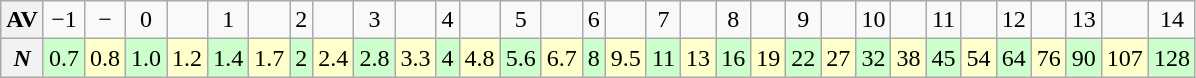<table class="wikitable" style="text-align:center">
<tr>
<th scope="row">AV</th>
<td>−1</td>
<td>−</td>
<td>0</td>
<td></td>
<td>1</td>
<td></td>
<td>2</td>
<td></td>
<td>3</td>
<td></td>
<td>4</td>
<td></td>
<td>5</td>
<td></td>
<td>6</td>
<td></td>
<td>7</td>
<td></td>
<td>8</td>
<td></td>
<td>9</td>
<td></td>
<td>10</td>
<td></td>
<td>11</td>
<td></td>
<td>12</td>
<td></td>
<td>13</td>
<td></td>
<td>14</td>
</tr>
<tr bgcolor="#FFFFCC">
<th scope="row"><em>N</em></th>
<td style="background:#CCFFCC;">0.7</td>
<td>0.8</td>
<td style="background:#CCFFCC;">1.0</td>
<td>1.2</td>
<td style="background:#CCFFCC;">1.4</td>
<td>1.7</td>
<td style="background:#CCFFCC;">2</td>
<td>2.4</td>
<td style="background:#CCFFCC;">2.8</td>
<td>3.3</td>
<td style="background:#CCFFCC;">4</td>
<td>4.8</td>
<td style="background:#CCFFCC;">5.6</td>
<td>6.7</td>
<td style="background:#CCFFCC;">8</td>
<td>9.5</td>
<td style="background:#CCFFCC;">11</td>
<td>13</td>
<td style="background:#CCFFCC;">16</td>
<td>19</td>
<td style="background:#CCFFCC;">22</td>
<td>27</td>
<td style="background:#CCFFCC;">32</td>
<td>38</td>
<td style="background:#CCFFCC;">45</td>
<td>54</td>
<td style="background:#CCFFCC;">64</td>
<td>76</td>
<td style="background:#CCFFCC;">90</td>
<td>107</td>
<td style="background:#CCFFCC;">128</td>
</tr>
</table>
